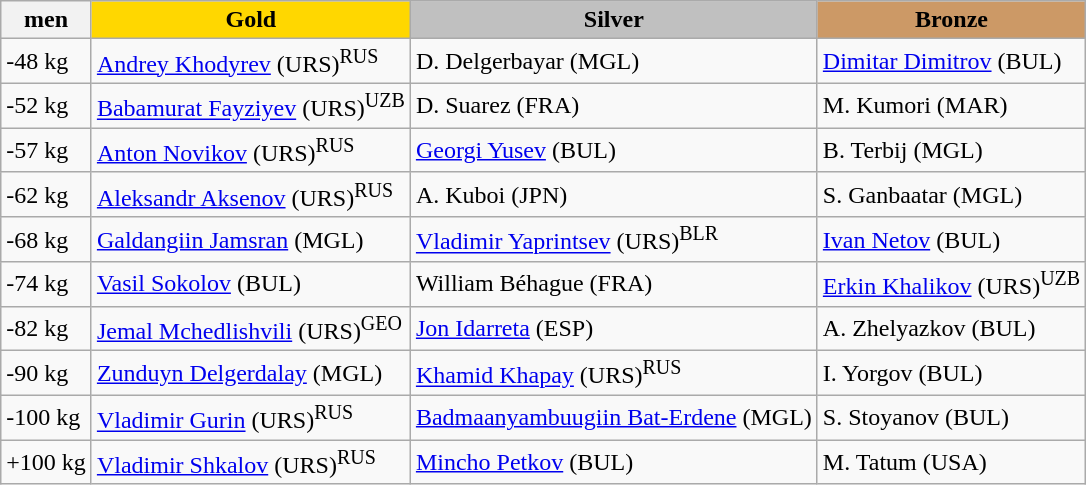<table class="wikitable">
<tr>
<th>men</th>
<th style="background: gold">Gold</th>
<th style="background: silver">Silver</th>
<th style="background: #cc9966">Bronze</th>
</tr>
<tr>
<td>-48 kg</td>
<td> <a href='#'>Andrey Khodyrev</a> (URS)<sup>RUS</sup></td>
<td> D. Delgerbayar (MGL)</td>
<td> <a href='#'>Dimitar Dimitrov</a> (BUL)</td>
</tr>
<tr>
<td>-52 kg</td>
<td> <a href='#'>Babamurat Fayziyev</a> (URS)<sup>UZB</sup></td>
<td> D. Suarez (FRA)</td>
<td> M. Kumori (MAR)</td>
</tr>
<tr>
<td>-57 kg</td>
<td> <a href='#'>Anton Novikov</a> (URS)<sup>RUS</sup></td>
<td> <a href='#'>Georgi Yusev</a> (BUL)</td>
<td> B. Terbij (MGL)</td>
</tr>
<tr>
<td>-62 kg</td>
<td> <a href='#'>Aleksandr Aksenov</a> (URS)<sup>RUS</sup></td>
<td> A. Kuboi (JPN)</td>
<td> S. Ganbaatar (MGL)</td>
</tr>
<tr>
<td>-68 kg</td>
<td> <a href='#'>Galdangiin Jamsran</a> (MGL)</td>
<td> <a href='#'>Vladimir Yaprintsev</a> (URS)<sup>BLR</sup></td>
<td> <a href='#'>Ivan Netov</a> (BUL)</td>
</tr>
<tr>
<td>-74 kg</td>
<td> <a href='#'>Vasil Sokolov</a> (BUL)</td>
<td> William Béhague (FRA)</td>
<td> <a href='#'>Erkin Khalikov</a> (URS)<sup>UZB</sup></td>
</tr>
<tr>
<td>-82 kg</td>
<td> <a href='#'>Jemal Mchedlishvili</a> (URS)<sup>GEO</sup></td>
<td> <a href='#'>Jon Idarreta</a> (ESP)</td>
<td> A. Zhelyazkov (BUL)</td>
</tr>
<tr>
<td>-90 kg</td>
<td> <a href='#'>Zunduyn Delgerdalay</a> (MGL)</td>
<td> <a href='#'>Khamid Khapay</a> (URS)<sup>RUS</sup></td>
<td> I. Yorgov (BUL)</td>
</tr>
<tr>
<td>-100 kg</td>
<td> <a href='#'>Vladimir Gurin</a> (URS)<sup>RUS</sup></td>
<td> <a href='#'>Badmaanyambuugiin Bat-Erdene</a> (MGL)</td>
<td> S. Stoyanov (BUL)</td>
</tr>
<tr>
<td>+100 kg</td>
<td> <a href='#'>Vladimir Shkalov</a> (URS)<sup>RUS</sup></td>
<td> <a href='#'>Mincho Petkov</a> (BUL)</td>
<td> M. Tatum (USA)</td>
</tr>
</table>
